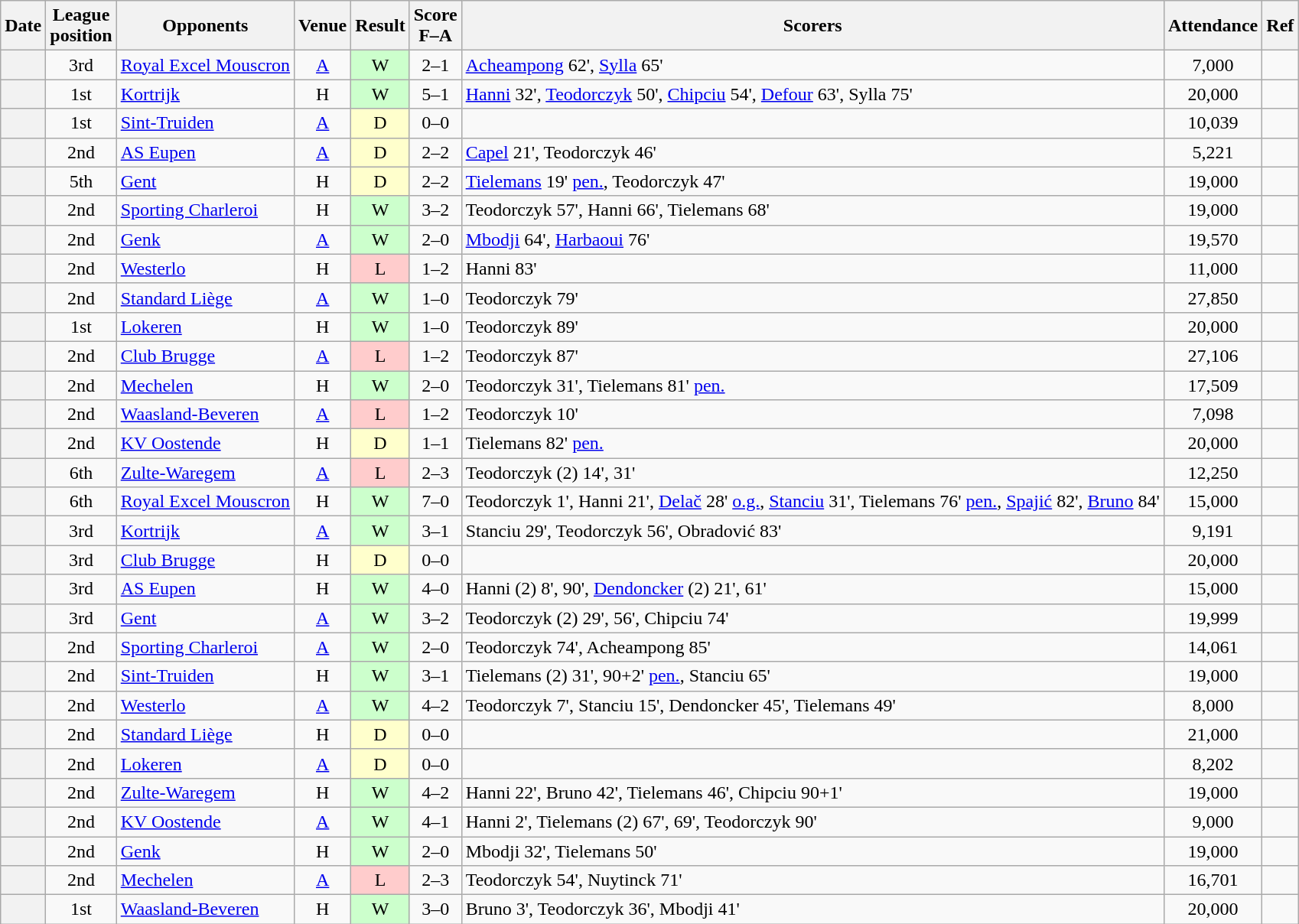<table class="wikitable plainrowheaders sortable" style="text-align:center">
<tr>
<th scope="col">Date</th>
<th scope="col">League<br>position</th>
<th scope="col">Opponents</th>
<th scope="col">Venue</th>
<th scope="col">Result</th>
<th scope="col">Score<br>F–A</th>
<th scope="col" class="unsortable">Scorers</th>
<th scope="col">Attendance</th>
<th scope="col" class="unsortable">Ref</th>
</tr>
<tr>
<th scope="row"></th>
<td>3rd</td>
<td align="left"><a href='#'>Royal Excel Mouscron</a></td>
<td><a href='#'>A</a></td>
<td style="background-color:#CCFFCC">W</td>
<td>2–1</td>
<td align="left"><a href='#'>Acheampong</a> 62', <a href='#'>Sylla</a> 65'</td>
<td>7,000</td>
<td></td>
</tr>
<tr>
<th scope="row"></th>
<td>1st</td>
<td align="left"><a href='#'>Kortrijk</a></td>
<td>H</td>
<td style="background-color:#CCFFCC">W</td>
<td>5–1</td>
<td align="left"><a href='#'>Hanni</a> 32', <a href='#'>Teodorczyk</a> 50', <a href='#'>Chipciu</a> 54', <a href='#'>Defour</a> 63', Sylla 75'</td>
<td>20,000</td>
<td></td>
</tr>
<tr>
<th scope="row"></th>
<td>1st</td>
<td align="left"><a href='#'>Sint-Truiden</a></td>
<td><a href='#'>A</a></td>
<td style="background-color:#FFFFCC">D</td>
<td>0–0</td>
<td align="left"></td>
<td>10,039</td>
<td></td>
</tr>
<tr>
<th scope="row"></th>
<td>2nd</td>
<td align="left"><a href='#'>AS Eupen</a></td>
<td><a href='#'>A</a></td>
<td style="background-color:#FFFFCC">D</td>
<td>2–2</td>
<td align="left"><a href='#'>Capel</a> 21', Teodorczyk 46'</td>
<td>5,221</td>
<td></td>
</tr>
<tr>
<th scope="row"></th>
<td>5th</td>
<td align="left"><a href='#'>Gent</a></td>
<td>H</td>
<td style="background-color:#FFFFCC">D</td>
<td>2–2</td>
<td align="left"><a href='#'>Tielemans</a> 19' <a href='#'>pen.</a>, Teodorczyk 47'</td>
<td>19,000</td>
<td></td>
</tr>
<tr>
<th scope="row"></th>
<td>2nd</td>
<td align="left"><a href='#'>Sporting Charleroi</a></td>
<td>H</td>
<td style="background-color:#CCFFCC">W</td>
<td>3–2</td>
<td align="left">Teodorczyk 57', Hanni 66', Tielemans 68'</td>
<td>19,000</td>
<td></td>
</tr>
<tr>
<th scope="row"></th>
<td>2nd</td>
<td align="left"><a href='#'>Genk</a></td>
<td><a href='#'>A</a></td>
<td style="background-color:#CCFFCC">W</td>
<td>2–0</td>
<td align="left"><a href='#'>Mbodji</a> 64', <a href='#'>Harbaoui</a> 76'</td>
<td>19,570</td>
<td></td>
</tr>
<tr>
<th scope="row"></th>
<td>2nd</td>
<td align="left"><a href='#'>Westerlo</a></td>
<td>H</td>
<td style="background-color:#FFCCCC">L</td>
<td>1–2</td>
<td align="left">Hanni 83'</td>
<td>11,000</td>
<td></td>
</tr>
<tr>
<th scope="row"></th>
<td>2nd</td>
<td align="left"><a href='#'>Standard Liège</a></td>
<td><a href='#'>A</a></td>
<td style="background-color:#CCFFCC">W</td>
<td>1–0</td>
<td align="left">Teodorczyk 79'</td>
<td>27,850</td>
<td></td>
</tr>
<tr>
<th scope="row"></th>
<td>1st</td>
<td align="left"><a href='#'>Lokeren</a></td>
<td>H</td>
<td style="background-color:#CCFFCC">W</td>
<td>1–0</td>
<td align="left">Teodorczyk 89'</td>
<td>20,000</td>
<td></td>
</tr>
<tr>
<th scope="row"></th>
<td>2nd</td>
<td align="left"><a href='#'>Club Brugge</a></td>
<td><a href='#'>A</a></td>
<td style="background-color:#FFCCCC">L</td>
<td>1–2</td>
<td align="left">Teodorczyk 87'</td>
<td>27,106</td>
<td></td>
</tr>
<tr>
<th scope="row"></th>
<td>2nd</td>
<td align="left"><a href='#'>Mechelen</a></td>
<td>H</td>
<td style="background-color:#CCFFCC">W</td>
<td>2–0</td>
<td align="left">Teodorczyk 31', Tielemans 81' <a href='#'>pen.</a></td>
<td>17,509</td>
<td></td>
</tr>
<tr>
<th scope="row"></th>
<td>2nd</td>
<td align="left"><a href='#'>Waasland-Beveren</a></td>
<td><a href='#'>A</a></td>
<td style="background-color:#FFCCCC">L</td>
<td>1–2</td>
<td align="left">Teodorczyk 10'</td>
<td>7,098</td>
<td></td>
</tr>
<tr>
<th scope="row"></th>
<td>2nd</td>
<td align="left"><a href='#'>KV Oostende</a></td>
<td>H</td>
<td style="background-color:#FFffCC">D</td>
<td>1–1</td>
<td align="left">Tielemans 82' <a href='#'>pen.</a></td>
<td>20,000</td>
<td></td>
</tr>
<tr>
<th scope="row"></th>
<td>6th</td>
<td align="left"><a href='#'>Zulte-Waregem</a></td>
<td><a href='#'>A</a></td>
<td style="background-color:#FFCCCC">L</td>
<td>2–3</td>
<td align="left">Teodorczyk (2) 14', 31'</td>
<td>12,250</td>
<td></td>
</tr>
<tr>
<th scope="row"></th>
<td>6th</td>
<td align="left"><a href='#'>Royal Excel Mouscron</a></td>
<td>H</td>
<td style="background-color:#CCFFCC">W</td>
<td>7–0</td>
<td align="left">Teodorczyk 1', Hanni 21', <a href='#'>Delač</a> 28' <a href='#'>o.g.</a>, <a href='#'>Stanciu</a> 31', Tielemans 76' <a href='#'>pen.</a>, <a href='#'>Spajić</a> 82', <a href='#'>Bruno</a> 84'</td>
<td>15,000</td>
<td></td>
</tr>
<tr>
<th scope="row"></th>
<td>3rd</td>
<td align="left"><a href='#'>Kortrijk</a></td>
<td><a href='#'>A</a></td>
<td style="background-color:#CCFFCC">W</td>
<td>3–1</td>
<td align="left">Stanciu 29', Teodorczyk 56', Obradović 83'</td>
<td>9,191</td>
<td></td>
</tr>
<tr>
<th scope="row"></th>
<td>3rd</td>
<td align="left"><a href='#'>Club Brugge</a></td>
<td>H</td>
<td style="background-color:#FFFFCC">D</td>
<td>0–0</td>
<td align="left"></td>
<td>20,000</td>
<td></td>
</tr>
<tr>
<th scope="row"></th>
<td>3rd</td>
<td align="left"><a href='#'>AS Eupen</a></td>
<td>H</td>
<td style="background-color:#CCFFCC">W</td>
<td>4–0</td>
<td align="left">Hanni (2) 8', 90', <a href='#'>Dendoncker</a> (2) 21', 61'</td>
<td>15,000</td>
<td></td>
</tr>
<tr>
<th scope="row"></th>
<td>3rd</td>
<td align="left"><a href='#'>Gent</a></td>
<td><a href='#'>A</a></td>
<td style="background-color:#CCFFCC">W</td>
<td>3–2</td>
<td align="left">Teodorczyk (2) 29', 56', Chipciu 74'</td>
<td>19,999</td>
<td></td>
</tr>
<tr>
<th scope="row"></th>
<td>2nd</td>
<td align="left"><a href='#'>Sporting Charleroi</a></td>
<td><a href='#'>A</a></td>
<td style="background-color:#CCFFCC">W</td>
<td>2–0</td>
<td align="left">Teodorczyk 74', Acheampong 85'</td>
<td>14,061</td>
<td></td>
</tr>
<tr>
<th scope="row"></th>
<td>2nd</td>
<td align="left"><a href='#'>Sint-Truiden</a></td>
<td>H</td>
<td style="background-color:#CCFFCC">W</td>
<td>3–1</td>
<td align="left">Tielemans (2) 31', 90+2' <a href='#'>pen.</a>, Stanciu 65'</td>
<td>19,000</td>
<td></td>
</tr>
<tr>
<th scope="row"></th>
<td>2nd</td>
<td align="left"><a href='#'>Westerlo</a></td>
<td><a href='#'>A</a></td>
<td style="background-color:#CCFFCC">W</td>
<td>4–2</td>
<td align="left">Teodorczyk 7', Stanciu 15', Dendoncker 45', Tielemans 49'</td>
<td>8,000</td>
<td></td>
</tr>
<tr>
<th scope="row"></th>
<td>2nd</td>
<td align="left"><a href='#'>Standard Liège</a></td>
<td>H</td>
<td style="background-color:#FFFFCC">D</td>
<td>0–0</td>
<td align="left"></td>
<td>21,000</td>
<td></td>
</tr>
<tr>
<th scope="row"></th>
<td>2nd</td>
<td align="left"><a href='#'>Lokeren</a></td>
<td><a href='#'>A</a></td>
<td style="background-color:#FFFFCC">D</td>
<td>0–0</td>
<td align="left"></td>
<td>8,202</td>
<td></td>
</tr>
<tr>
<th scope="row"></th>
<td>2nd</td>
<td align="left"><a href='#'>Zulte-Waregem</a></td>
<td>H</td>
<td style="background-color:#CCFFCC">W</td>
<td>4–2</td>
<td align="left">Hanni 22', Bruno 42', Tielemans 46', Chipciu 90+1'</td>
<td>19,000</td>
<td></td>
</tr>
<tr>
<th scope="row"></th>
<td>2nd</td>
<td align="left"><a href='#'>KV Oostende</a></td>
<td><a href='#'>A</a></td>
<td style="background-color:#CCFFCC">W</td>
<td>4–1</td>
<td align="left">Hanni 2', Tielemans (2) 67', 69', Teodorczyk 90'</td>
<td>9,000</td>
<td></td>
</tr>
<tr>
<th scope="row"></th>
<td>2nd</td>
<td align="left"><a href='#'>Genk</a></td>
<td>H</td>
<td style="background-color:#CCFFCC">W</td>
<td>2–0</td>
<td align="left">Mbodji 32', Tielemans 50'</td>
<td>19,000</td>
<td></td>
</tr>
<tr>
<th scope="row"></th>
<td>2nd</td>
<td align="left"><a href='#'>Mechelen</a></td>
<td><a href='#'>A</a></td>
<td style="background-color:#FFcccc">L</td>
<td>2–3</td>
<td align="left">Teodorczyk 54', Nuytinck 71'</td>
<td>16,701</td>
<td></td>
</tr>
<tr>
<th scope="row"></th>
<td>1st</td>
<td align="left"><a href='#'>Waasland-Beveren</a></td>
<td>H</td>
<td style="background-color:#ccFFcc">W</td>
<td>3–0</td>
<td align="left">Bruno 3', Teodorczyk 36', Mbodji 41'</td>
<td>20,000</td>
<td></td>
</tr>
</table>
